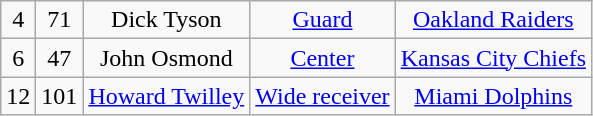<table class="wikitable" style="text-align:center">
<tr>
<td>4</td>
<td>71</td>
<td>Dick Tyson</td>
<td><a href='#'>Guard</a></td>
<td><a href='#'>Oakland Raiders</a></td>
</tr>
<tr>
<td>6</td>
<td>47</td>
<td>John Osmond</td>
<td><a href='#'>Center</a></td>
<td><a href='#'>Kansas City Chiefs</a></td>
</tr>
<tr>
<td>12</td>
<td>101</td>
<td><a href='#'>Howard Twilley</a></td>
<td><a href='#'>Wide receiver</a></td>
<td><a href='#'>Miami Dolphins</a></td>
</tr>
</table>
